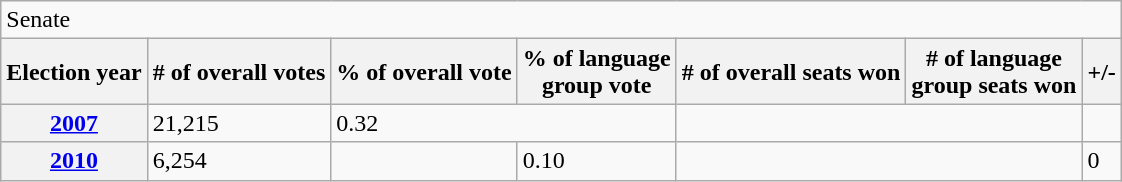<table class=wikitable>
<tr>
<td colspan=7>Senate</td>
</tr>
<tr>
<th>Election year</th>
<th># of overall votes</th>
<th>% of overall vote</th>
<th>% of language<br>group vote</th>
<th># of overall seats won</th>
<th># of language<br>group seats won</th>
<th>+/-</th>
</tr>
<tr>
<th><a href='#'>2007</a></th>
<td>21,215</td>
<td colspan=2>0.32</td>
<td colspan=2></td>
<td></td>
</tr>
<tr>
<th><a href='#'>2010</a></th>
<td>6,254</td>
<td></td>
<td>0.10</td>
<td colspan=2></td>
<td> 0</td>
</tr>
</table>
